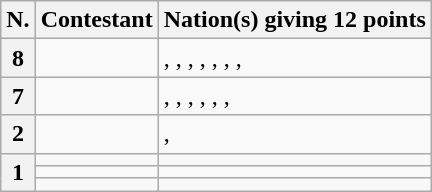<table class="wikitable plainrowheaders">
<tr>
<th scope="col">N.</th>
<th scope="col">Contestant</th>
<th scope="col">Nation(s) giving 12 points</th>
</tr>
<tr>
<th scope="row">8</th>
<td></td>
<td>, , , , , , , </td>
</tr>
<tr>
<th scope="row">7</th>
<td></td>
<td>, , , , , , </td>
</tr>
<tr>
<th scope="row">2</th>
<td></td>
<td>, </td>
</tr>
<tr>
<th scope="row" rowspan="3">1</th>
<td></td>
<td></td>
</tr>
<tr>
<td></td>
<td></td>
</tr>
<tr>
<td></td>
<td></td>
</tr>
</table>
